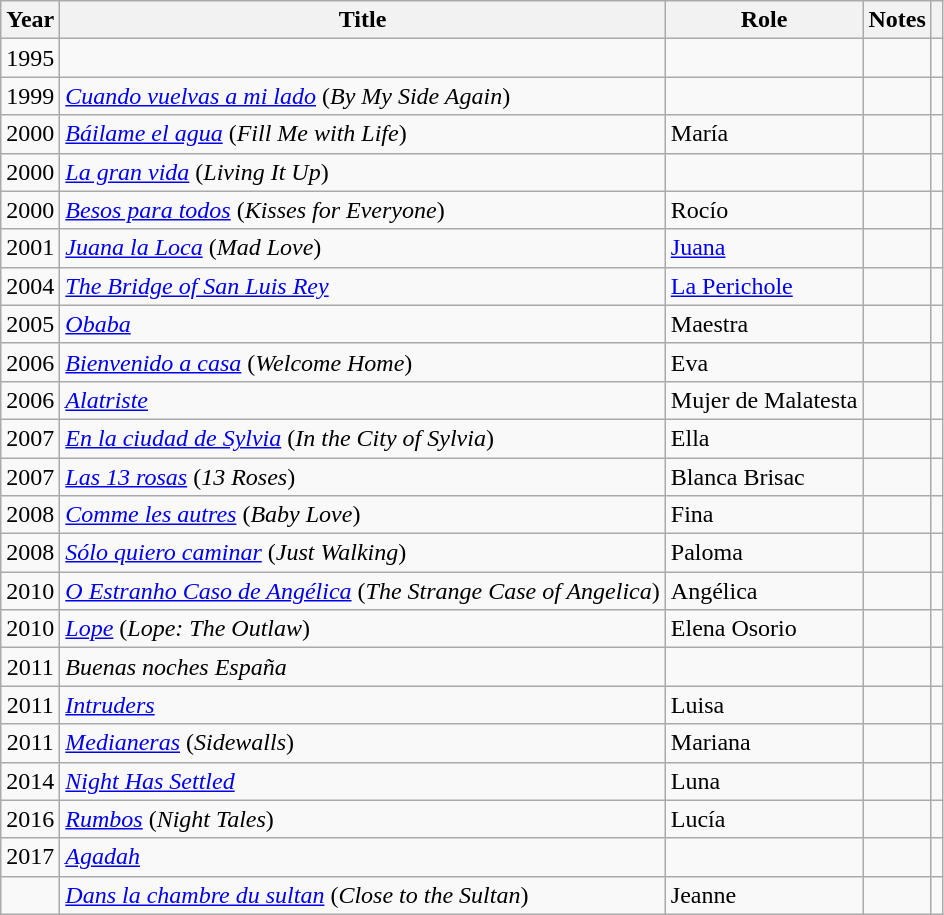<table class="wikitable sortable">
<tr>
<th>Year</th>
<th>Title</th>
<th>Role</th>
<th class="unsortable">Notes</th>
<th></th>
</tr>
<tr>
<td align = "center">1995</td>
<td><em></em></td>
<td></td>
<td></td>
<td align = "center"></td>
</tr>
<tr>
<td align = "center">1999</td>
<td><em><a href='#'>Cuando vuelvas a mi lado</a></em> (<em>By My Side Again</em>)</td>
<td></td>
<td></td>
<td align = "center"></td>
</tr>
<tr>
<td align = "center">2000</td>
<td><em><a href='#'>Báilame el agua</a></em> (<em>Fill Me with Life</em>)</td>
<td>María</td>
<td></td>
<td align = "center"></td>
</tr>
<tr>
<td align = "center">2000</td>
<td><em><a href='#'>La gran vida</a></em> (<em>Living It Up</em>)</td>
<td></td>
<td></td>
<td align = "center"></td>
</tr>
<tr>
<td align = "center">2000</td>
<td><em><a href='#'>Besos para todos</a></em> (<em>Kisses for Everyone</em>)</td>
<td>Rocío</td>
<td></td>
<td align = "center"></td>
</tr>
<tr>
<td align = "center">2001</td>
<td><em><a href='#'>Juana la Loca</a></em> (<em>Mad Love</em>)</td>
<td><a href='#'>Juana</a></td>
<td></td>
<td align = "center"></td>
</tr>
<tr>
<td align = "center">2004</td>
<td><em><a href='#'>The Bridge of San Luis Rey</a></em></td>
<td><a href='#'>La Perichole</a></td>
<td></td>
<td align = "center"></td>
</tr>
<tr>
<td align = "center">2005</td>
<td><em><a href='#'>Obaba</a></em></td>
<td>Maestra</td>
<td></td>
<td align = "center"></td>
</tr>
<tr>
<td align = "center">2006</td>
<td><em><a href='#'>Bienvenido a casa</a></em> (<em>Welcome Home</em>)</td>
<td>Eva</td>
<td></td>
<td align = "center"></td>
</tr>
<tr>
<td align = "center">2006</td>
<td><em><a href='#'>Alatriste</a></em></td>
<td>Mujer de Malatesta</td>
<td></td>
<td align = "center"></td>
</tr>
<tr>
<td align = "center">2007</td>
<td><em><a href='#'>En la ciudad de Sylvia</a></em> (<em>In the City of Sylvia</em>)</td>
<td>Ella</td>
<td></td>
<td align = "center"></td>
</tr>
<tr>
<td align = "center">2007</td>
<td><em><a href='#'>Las 13 rosas</a></em> (<em>13 Roses</em>)</td>
<td>Blanca Brisac</td>
<td></td>
<td align = "center"></td>
</tr>
<tr>
<td align = "center">2008</td>
<td><em><a href='#'>Comme les autres</a></em> (<em>Baby Love</em>)</td>
<td>Fina</td>
<td></td>
<td align = "center"></td>
</tr>
<tr>
<td align = "center">2008</td>
<td><em><a href='#'>Sólo quiero caminar</a></em> (<em>Just Walking</em>)</td>
<td>Paloma</td>
<td></td>
<td align = "center"></td>
</tr>
<tr>
<td align = "center">2010</td>
<td><em><a href='#'>O Estranho Caso de Angélica</a></em> (<em>The Strange Case of Angelica</em>)</td>
<td>Angélica</td>
<td></td>
<td align = "center"></td>
</tr>
<tr>
<td align = "center">2010</td>
<td><em><a href='#'>Lope</a></em> (<em>Lope: The Outlaw</em>)</td>
<td>Elena Osorio</td>
<td></td>
<td align = "center"></td>
</tr>
<tr>
<td align = "center">2011</td>
<td><em>Buenas noches España</em></td>
<td></td>
<td></td>
<td align = "center"></td>
</tr>
<tr>
<td align = "center">2011</td>
<td><em><a href='#'>Intruders</a></em></td>
<td>Luisa</td>
<td></td>
<td align = "center"></td>
</tr>
<tr>
<td align = "center">2011</td>
<td><em><a href='#'>Medianeras</a></em> (<em>Sidewalls</em>)</td>
<td>Mariana</td>
<td></td>
<td align = "center"></td>
</tr>
<tr>
<td align = "center">2014</td>
<td><em><a href='#'>Night Has Settled</a></em></td>
<td>Luna</td>
<td></td>
<td align = "center"></td>
</tr>
<tr>
<td align = "center">2016</td>
<td><em><a href='#'>Rumbos</a></em> (<em>Night Tales</em>)</td>
<td>Lucía</td>
<td></td>
<td align = "center"></td>
</tr>
<tr>
<td align = "center">2017</td>
<td><em><a href='#'>Agadah</a></em></td>
<td></td>
<td></td>
<td align = "center"></td>
</tr>
<tr>
<td rowspan = "1"></td>
<td><em><a href='#'>Dans la chambre du sultan</a></em> (<em>Close to the Sultan</em>)</td>
<td>Jeanne</td>
<td></td>
<td></td>
</tr>
</table>
